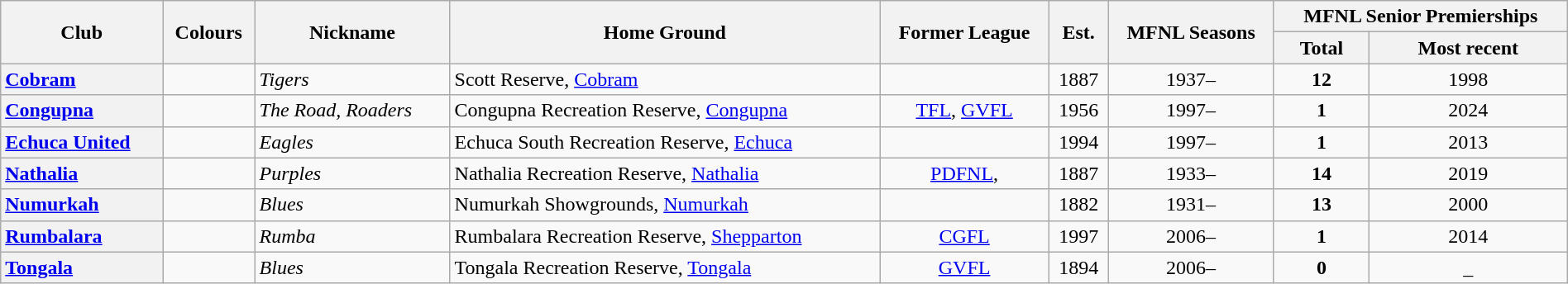<table class="wikitable sortable mw-collapsible mw-collapsed" style="text-align:center; width:100%">
<tr>
<th rowspan="2">Club</th>
<th rowspan="2">Colours</th>
<th rowspan="2">Nickname</th>
<th rowspan="2">Home Ground</th>
<th rowspan="2">Former League</th>
<th rowspan="2">Est.</th>
<th rowspan="2">MFNL Seasons</th>
<th colspan="2">MFNL Senior Premierships</th>
</tr>
<tr>
<th>Total</th>
<th>Most recent</th>
</tr>
<tr>
<th style="text-align:left"><a href='#'>Cobram</a></th>
<td></td>
<td align="left"><em>Tigers</em></td>
<td align="left">Scott Reserve, <a href='#'>Cobram</a></td>
<td align="center"></td>
<td align="center">1887</td>
<td align="center">1937–</td>
<td align="center"><strong>12</strong></td>
<td>1998</td>
</tr>
<tr>
<th style="text-align:left"><a href='#'>Congupna</a></th>
<td></td>
<td align="left"><em>The Road, Roaders</em></td>
<td align="left">Congupna Recreation Reserve, <a href='#'>Congupna</a></td>
<td align="center"><a href='#'>TFL</a>, <a href='#'>GVFL</a></td>
<td align="center">1956</td>
<td align="center">1997–</td>
<td align="center"><strong>1</strong></td>
<td>2024</td>
</tr>
<tr>
<th style="text-align:left"><a href='#'>Echuca United</a></th>
<td></td>
<td align="left"><em>Eagles</em></td>
<td align="left">Echuca South Recreation Reserve, <a href='#'>Echuca</a></td>
<td align="center"></td>
<td align="center">1994</td>
<td align="center">1997–</td>
<td align="center"><strong>1</strong></td>
<td>2013</td>
</tr>
<tr>
<th style="text-align:left"><a href='#'>Nathalia</a></th>
<td></td>
<td align="left"><em>Purples</em></td>
<td align="left">Nathalia Recreation Reserve, <a href='#'>Nathalia</a></td>
<td align="center"><a href='#'>PDFNL</a>, </td>
<td align="center">1887</td>
<td align="center">1933–</td>
<td align="center"><strong>14</strong></td>
<td>2019</td>
</tr>
<tr>
<th style="text-align:left"><a href='#'>Numurkah</a></th>
<td></td>
<td align="left"><em>Blues</em></td>
<td align="left">Numurkah Showgrounds, <a href='#'>Numurkah</a></td>
<td align="center"></td>
<td align="center">1882</td>
<td align="center">1931–</td>
<td align="center"><strong>13</strong></td>
<td>2000</td>
</tr>
<tr>
<th style="text-align:left"><a href='#'>Rumbalara</a></th>
<td></td>
<td align="left"><em>Rumba</em></td>
<td align="left">Rumbalara Recreation Reserve, <a href='#'>Shepparton</a></td>
<td align="center"><a href='#'>CGFL</a></td>
<td align="center">1997</td>
<td align="center">2006–</td>
<td align="center"><strong>1</strong></td>
<td>2014</td>
</tr>
<tr>
<th style="text-align:left"><a href='#'>Tongala</a></th>
<td></td>
<td align="left"><em>Blues</em></td>
<td align="left">Tongala Recreation Reserve, <a href='#'>Tongala</a></td>
<td align="center"><a href='#'>GVFL</a></td>
<td align="center">1894</td>
<td align="center">2006–</td>
<td align="center"><strong>0</strong></td>
<td>_</td>
</tr>
</table>
